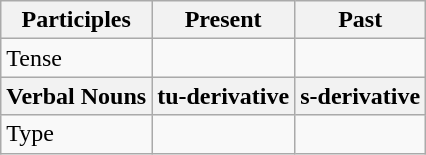<table class="wikitable">
<tr>
<th>Participles</th>
<th>Present</th>
<th>Past</th>
</tr>
<tr>
<td>Tense</td>
<td></td>
<td></td>
</tr>
<tr>
<th>Verbal Nouns</th>
<th>tu-derivative</th>
<th>s-derivative</th>
</tr>
<tr>
<td>Type</td>
<td></td>
<td></td>
</tr>
</table>
